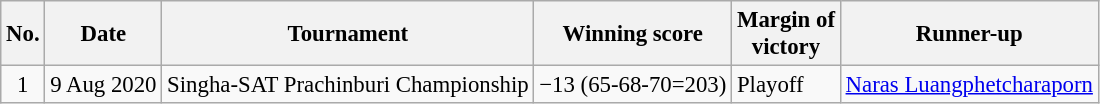<table class="wikitable" style="font-size:95%;">
<tr>
<th>No.</th>
<th>Date</th>
<th>Tournament</th>
<th>Winning score</th>
<th>Margin of<br>victory</th>
<th>Runner-up</th>
</tr>
<tr>
<td align=center>1</td>
<td align=right>9 Aug 2020</td>
<td>Singha-SAT Prachinburi Championship</td>
<td>−13 (65-68-70=203)</td>
<td>Playoff</td>
<td> <a href='#'>Naras Luangphetcharaporn</a></td>
</tr>
</table>
